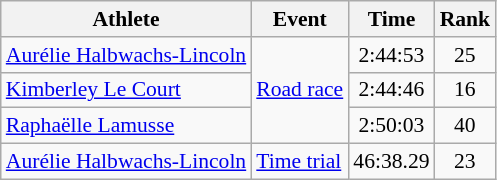<table class=wikitable style="font-size:90%; text-align:center">
<tr>
<th>Athlete</th>
<th>Event</th>
<th>Time</th>
<th>Rank</th>
</tr>
<tr>
<td align=left><a href='#'>Aurélie Halbwachs-Lincoln</a></td>
<td align=left rowspan=3><a href='#'>Road race</a></td>
<td>2:44:53</td>
<td>25</td>
</tr>
<tr>
<td align=left><a href='#'>Kimberley Le Court</a></td>
<td>2:44:46</td>
<td>16</td>
</tr>
<tr>
<td align=left><a href='#'>Raphaëlle Lamusse</a></td>
<td>2:50:03</td>
<td>40</td>
</tr>
<tr>
<td align=left><a href='#'>Aurélie Halbwachs-Lincoln</a></td>
<td align=left rowspan=1><a href='#'>Time trial</a></td>
<td>46:38.29</td>
<td>23</td>
</tr>
</table>
